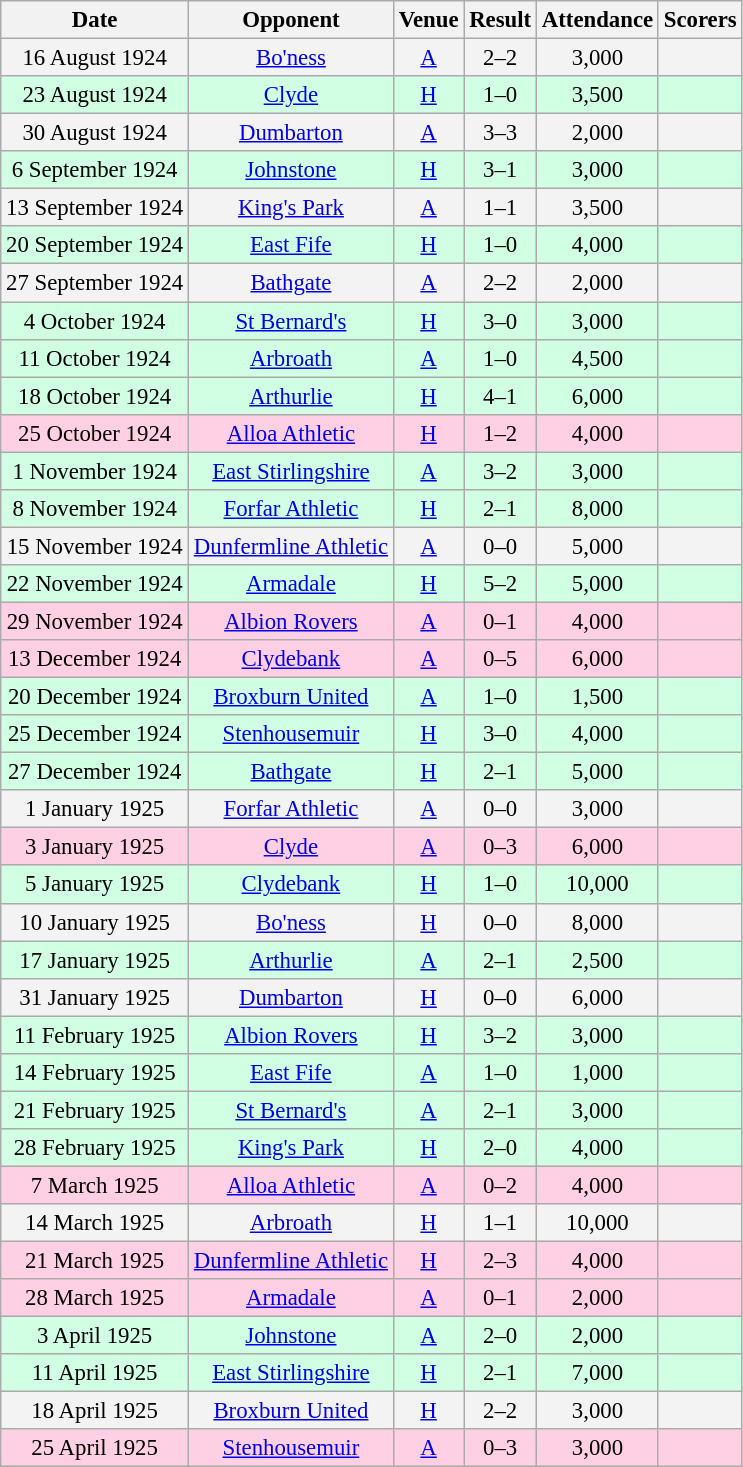<table class="wikitable sortable" style="font-size:95%; text-align:center">
<tr>
<th>Date</th>
<th>Opponent</th>
<th>Venue</th>
<th>Result</th>
<th>Attendance</th>
<th>Scorers</th>
</tr>
<tr bgcolor = "#f3f3f3">
<td>16 August 1924</td>
<td><a href='#'>Bo'ness</a></td>
<td><a href='#'>A</a></td>
<td>2–2</td>
<td>3,000</td>
<td></td>
</tr>
<tr bgcolor = "#d0ffe3">
<td>23 August 1924</td>
<td><a href='#'>Clyde</a></td>
<td><a href='#'>H</a></td>
<td>1–0</td>
<td>3,500</td>
<td></td>
</tr>
<tr bgcolor = "#f3f3f3">
<td>30 August 1924</td>
<td><a href='#'>Dumbarton</a></td>
<td><a href='#'>A</a></td>
<td>3–3</td>
<td>2,000</td>
<td></td>
</tr>
<tr bgcolor = "#d0ffe3">
<td>6 September 1924</td>
<td><a href='#'>Johnstone</a></td>
<td><a href='#'>H</a></td>
<td>3–1</td>
<td>3,000</td>
<td></td>
</tr>
<tr bgcolor = "#f3f3f3">
<td>13 September 1924</td>
<td><a href='#'>King's Park</a></td>
<td><a href='#'>A</a></td>
<td>1–1</td>
<td>3,500</td>
<td></td>
</tr>
<tr bgcolor = "#d0ffe3">
<td>20 September 1924</td>
<td><a href='#'>East Fife</a></td>
<td><a href='#'>H</a></td>
<td>1–0</td>
<td>4,000</td>
<td></td>
</tr>
<tr bgcolor = "#f3f3f3">
<td>27 September 1924</td>
<td><a href='#'>Bathgate</a></td>
<td><a href='#'>A</a></td>
<td>2–2</td>
<td>2,000</td>
<td></td>
</tr>
<tr bgcolor = "#d0ffe3">
<td>4 October 1924</td>
<td><a href='#'>St Bernard's</a></td>
<td><a href='#'>H</a></td>
<td>3–0</td>
<td>3,000</td>
<td></td>
</tr>
<tr bgcolor = "#d0ffe3">
<td>11 October 1924</td>
<td><a href='#'>Arbroath</a></td>
<td><a href='#'>A</a></td>
<td>1–0</td>
<td>4,500</td>
<td></td>
</tr>
<tr bgcolor = "#d0ffe3">
<td>18 October 1924</td>
<td><a href='#'>Arthurlie</a></td>
<td><a href='#'>H</a></td>
<td>4–1</td>
<td>6,000</td>
<td></td>
</tr>
<tr bgcolor = "#ffd0e3">
<td>25 October 1924</td>
<td><a href='#'>Alloa Athletic</a></td>
<td><a href='#'>H</a></td>
<td>1–2</td>
<td>4,000</td>
<td></td>
</tr>
<tr bgcolor = "#d0ffe3">
<td>1 November 1924</td>
<td><a href='#'>East Stirlingshire</a></td>
<td><a href='#'>A</a></td>
<td>3–2</td>
<td>3,000</td>
<td></td>
</tr>
<tr bgcolor = "#d0ffe3">
<td>8 November 1924</td>
<td><a href='#'>Forfar Athletic</a></td>
<td><a href='#'>H</a></td>
<td>2–1</td>
<td>8,000</td>
<td></td>
</tr>
<tr bgcolor = "#f3f3f3">
<td>15 November 1924</td>
<td><a href='#'>Dunfermline Athletic</a></td>
<td><a href='#'>A</a></td>
<td>0–0</td>
<td>5,000</td>
<td></td>
</tr>
<tr bgcolor = "#d0ffe3">
<td>22 November 1924</td>
<td><a href='#'>Armadale</a></td>
<td><a href='#'>H</a></td>
<td>5–2</td>
<td>5,000</td>
<td></td>
</tr>
<tr bgcolor = "#ffd0e3">
<td>29 November 1924</td>
<td><a href='#'>Albion Rovers</a></td>
<td><a href='#'>A</a></td>
<td>0–1</td>
<td>4,000</td>
<td></td>
</tr>
<tr bgcolor = "#ffd0e3">
<td>13 December 1924</td>
<td><a href='#'>Clydebank</a></td>
<td><a href='#'>A</a></td>
<td>0–5</td>
<td>6,000</td>
<td></td>
</tr>
<tr bgcolor = "#d0ffe3">
<td>20 December 1924</td>
<td><a href='#'>Broxburn United</a></td>
<td><a href='#'>A</a></td>
<td>1–0</td>
<td>1,500</td>
<td></td>
</tr>
<tr bgcolor = "#d0ffe3">
<td>25 December 1924</td>
<td><a href='#'>Stenhousemuir</a></td>
<td><a href='#'>H</a></td>
<td>3–0</td>
<td>4,000</td>
<td></td>
</tr>
<tr bgcolor = "#d0ffe3">
<td>27 December 1924</td>
<td><a href='#'>Bathgate</a></td>
<td><a href='#'>H</a></td>
<td>2–1</td>
<td>5,000</td>
<td></td>
</tr>
<tr bgcolor = "#f3f3f3">
<td>1 January 1925</td>
<td><a href='#'>Forfar Athletic</a></td>
<td><a href='#'>A</a></td>
<td>0–0</td>
<td>3,000</td>
<td></td>
</tr>
<tr bgcolor = "#ffd0e3">
<td>3 January 1925</td>
<td><a href='#'>Clyde</a></td>
<td><a href='#'>A</a></td>
<td>0–3</td>
<td>6,000</td>
<td></td>
</tr>
<tr bgcolor = "#d0ffe3">
<td>5 January 1925</td>
<td><a href='#'>Clydebank</a></td>
<td><a href='#'>H</a></td>
<td>1–0</td>
<td>10,000</td>
<td></td>
</tr>
<tr bgcolor = "#f3f3f3">
<td>10 January 1925</td>
<td><a href='#'>Bo'ness</a></td>
<td><a href='#'>H</a></td>
<td>0–0</td>
<td>8,000</td>
<td></td>
</tr>
<tr bgcolor = "#d0ffe3">
<td>17 January 1925</td>
<td><a href='#'>Arthurlie</a></td>
<td><a href='#'>A</a></td>
<td>2–1</td>
<td>2,500</td>
<td></td>
</tr>
<tr bgcolor = "#f3f3f3">
<td>31 January 1925</td>
<td><a href='#'>Dumbarton</a></td>
<td><a href='#'>H</a></td>
<td>0–0</td>
<td>6,000</td>
<td></td>
</tr>
<tr bgcolor = "#d0ffe3">
<td>11 February 1925</td>
<td><a href='#'>Albion Rovers</a></td>
<td><a href='#'>H</a></td>
<td>3–2</td>
<td>3,000</td>
<td></td>
</tr>
<tr bgcolor = "#d0ffe3">
<td>14 February 1925</td>
<td><a href='#'>East Fife</a></td>
<td><a href='#'>A</a></td>
<td>1–0</td>
<td>1,000</td>
<td></td>
</tr>
<tr bgcolor = "#d0ffe3">
<td>21 February 1925</td>
<td><a href='#'>St Bernard's</a></td>
<td><a href='#'>A</a></td>
<td>2–1</td>
<td>3,000</td>
<td></td>
</tr>
<tr bgcolor = "#d0ffe3">
<td>28 February 1925</td>
<td><a href='#'>King's Park</a></td>
<td><a href='#'>H</a></td>
<td>2–0</td>
<td>4,000</td>
<td></td>
</tr>
<tr bgcolor = "#ffd0e3">
<td>7 March 1925</td>
<td><a href='#'>Alloa Athletic</a></td>
<td><a href='#'>A</a></td>
<td>0–2</td>
<td>4,000</td>
<td></td>
</tr>
<tr bgcolor = "#f3f3f3">
<td>14 March 1925</td>
<td><a href='#'>Arbroath</a></td>
<td><a href='#'>H</a></td>
<td>1–1</td>
<td>10,000</td>
<td></td>
</tr>
<tr bgcolor = "#ffd0e3">
<td>21 March 1925</td>
<td><a href='#'>Dunfermline Athletic</a></td>
<td><a href='#'>H</a></td>
<td>2–3</td>
<td>4,000</td>
<td></td>
</tr>
<tr bgcolor = "#ffd0e3">
<td>28 March 1925</td>
<td><a href='#'>Armadale</a></td>
<td><a href='#'>A</a></td>
<td>0–1</td>
<td>2,000</td>
<td></td>
</tr>
<tr bgcolor = "#d0ffe3">
<td>3 April 1925</td>
<td><a href='#'>Johnstone</a></td>
<td><a href='#'>A</a></td>
<td>2–0</td>
<td>2,000</td>
<td></td>
</tr>
<tr bgcolor = "#d0ffe3">
<td>11 April 1925</td>
<td><a href='#'>East Stirlingshire</a></td>
<td><a href='#'>H</a></td>
<td>2–1</td>
<td>7,000</td>
<td></td>
</tr>
<tr bgcolor = "#f3f3f3">
<td>18 April 1925</td>
<td><a href='#'>Broxburn United</a></td>
<td><a href='#'>H</a></td>
<td>2–2</td>
<td>3,000</td>
<td></td>
</tr>
<tr bgcolor = "#ffd0e3">
<td>25 April 1925</td>
<td><a href='#'>Stenhousemuir</a></td>
<td><a href='#'>A</a></td>
<td>0–3</td>
<td>3,000</td>
<td></td>
</tr>
</table>
